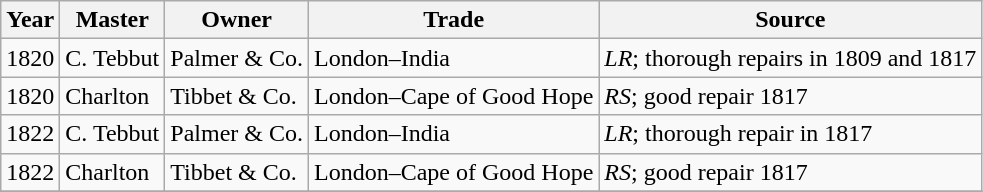<table class="sortable wikitable">
<tr>
<th>Year</th>
<th>Master</th>
<th>Owner</th>
<th>Trade</th>
<th>Source</th>
</tr>
<tr>
<td>1820</td>
<td>C. Tebbut</td>
<td>Palmer & Co.</td>
<td>London–India</td>
<td><em>LR</em>; thorough repairs in 1809 and 1817</td>
</tr>
<tr>
<td>1820</td>
<td>Charlton</td>
<td>Tibbet & Co.</td>
<td>London–Cape of Good Hope</td>
<td><em>RS</em>; good repair 1817</td>
</tr>
<tr>
<td>1822</td>
<td>C. Tebbut</td>
<td>Palmer & Co.</td>
<td>London–India</td>
<td><em>LR</em>; thorough repair in 1817</td>
</tr>
<tr>
<td>1822</td>
<td>Charlton</td>
<td>Tibbet & Co.</td>
<td>London–Cape of Good Hope</td>
<td><em>RS</em>; good repair 1817</td>
</tr>
<tr>
</tr>
</table>
